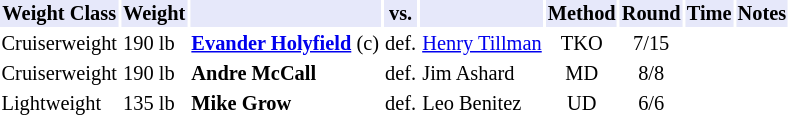<table class="toccolours" style="font-size: 85%;">
<tr>
<th style="background:#e6e8fa; color:#000; text-align:center;">Weight Class</th>
<th style="background:#e6e8fa; color:#000; text-align:center;">Weight</th>
<th style="background:#e6e8fa; color:#000; text-align:center;"></th>
<th style="background:#e6e8fa; color:#000; text-align:center;">vs.</th>
<th style="background:#e6e8fa; color:#000; text-align:center;"></th>
<th style="background:#e6e8fa; color:#000; text-align:center;">Method</th>
<th style="background:#e6e8fa; color:#000; text-align:center;">Round</th>
<th style="background:#e6e8fa; color:#000; text-align:center;">Time</th>
<th style="background:#e6e8fa; color:#000; text-align:center;">Notes</th>
</tr>
<tr>
<td>Cruiserweight</td>
<td>190 lb</td>
<td><strong><a href='#'>Evander Holyfield</a></strong> (c)</td>
<td>def.</td>
<td><a href='#'>Henry Tillman</a></td>
<td align=center>TKO</td>
<td align=center>7/15</td>
<td align=center></td>
<td></td>
</tr>
<tr>
<td>Cruiserweight</td>
<td>190 lb</td>
<td><strong>Andre McCall</strong></td>
<td>def.</td>
<td>Jim Ashard</td>
<td align=center>MD</td>
<td align=center>8/8</td>
<td align=center></td>
</tr>
<tr>
<td>Lightweight</td>
<td>135 lb</td>
<td><strong>Mike Grow</strong></td>
<td>def.</td>
<td>Leo Benitez</td>
<td align=center>UD</td>
<td align=center>6/6</td>
<td align=center></td>
</tr>
</table>
